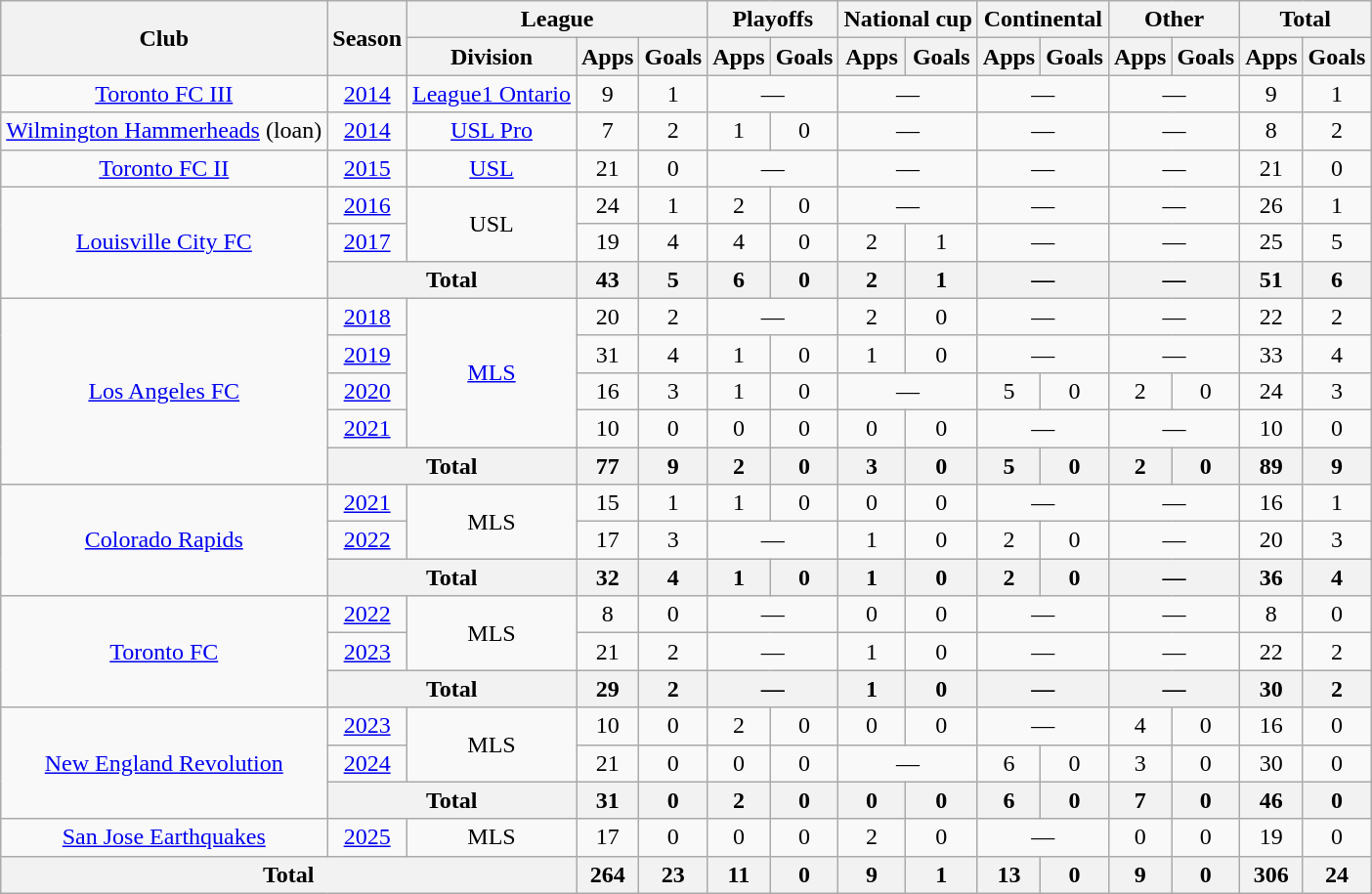<table class="wikitable" style="text-align:center">
<tr>
<th rowspan="2">Club</th>
<th rowspan="2">Season</th>
<th colspan="3">League</th>
<th colspan="2">Playoffs</th>
<th colspan="2">National cup</th>
<th colspan="2">Continental</th>
<th colspan="2">Other</th>
<th colspan="2">Total</th>
</tr>
<tr>
<th>Division</th>
<th>Apps</th>
<th>Goals</th>
<th>Apps</th>
<th>Goals</th>
<th>Apps</th>
<th>Goals</th>
<th>Apps</th>
<th>Goals</th>
<th>Apps</th>
<th>Goals</th>
<th>Apps</th>
<th>Goals</th>
</tr>
<tr>
<td><a href='#'>Toronto FC III</a></td>
<td><a href='#'>2014</a></td>
<td><a href='#'>League1 Ontario</a></td>
<td>9</td>
<td>1</td>
<td colspan="2">—</td>
<td colspan="2">—</td>
<td colspan="2">—</td>
<td colspan="2">—</td>
<td>9</td>
<td>1</td>
</tr>
<tr>
<td><a href='#'>Wilmington Hammerheads</a> (loan)</td>
<td><a href='#'>2014</a></td>
<td><a href='#'>USL Pro</a></td>
<td>7</td>
<td>2</td>
<td>1</td>
<td>0</td>
<td colspan="2">—</td>
<td colspan="2">—</td>
<td colspan="2">—</td>
<td>8</td>
<td>2</td>
</tr>
<tr>
<td><a href='#'>Toronto FC II</a></td>
<td><a href='#'>2015</a></td>
<td><a href='#'>USL</a></td>
<td>21</td>
<td>0</td>
<td colspan="2">—</td>
<td colspan="2">—</td>
<td colspan="2">—</td>
<td colspan="2">—</td>
<td>21</td>
<td>0</td>
</tr>
<tr>
<td rowspan="3"><a href='#'>Louisville City FC</a></td>
<td><a href='#'>2016</a></td>
<td rowspan="2">USL</td>
<td>24</td>
<td>1</td>
<td>2</td>
<td>0</td>
<td colspan="2">—</td>
<td colspan="2">—</td>
<td colspan="2">—</td>
<td>26</td>
<td>1</td>
</tr>
<tr>
<td><a href='#'>2017</a></td>
<td>19</td>
<td>4</td>
<td>4</td>
<td>0</td>
<td>2</td>
<td>1</td>
<td colspan="2">—</td>
<td colspan="2">—</td>
<td>25</td>
<td>5</td>
</tr>
<tr>
<th colspan="2">Total</th>
<th>43</th>
<th>5</th>
<th>6</th>
<th>0</th>
<th>2</th>
<th>1</th>
<th colspan="2">—</th>
<th colspan="2">—</th>
<th>51</th>
<th>6</th>
</tr>
<tr>
<td rowspan="5"><a href='#'>Los Angeles FC</a></td>
<td><a href='#'>2018</a></td>
<td rowspan="4"><a href='#'>MLS</a></td>
<td>20</td>
<td>2</td>
<td colspan="2">—</td>
<td>2</td>
<td>0</td>
<td colspan="2">—</td>
<td colspan="2">—</td>
<td>22</td>
<td>2</td>
</tr>
<tr>
<td><a href='#'>2019</a></td>
<td>31</td>
<td>4</td>
<td>1</td>
<td>0</td>
<td>1</td>
<td>0</td>
<td colspan="2">—</td>
<td colspan="2">—</td>
<td>33</td>
<td>4</td>
</tr>
<tr>
<td><a href='#'>2020</a></td>
<td>16</td>
<td>3</td>
<td>1</td>
<td>0</td>
<td colspan="2">—</td>
<td>5</td>
<td>0</td>
<td>2</td>
<td>0</td>
<td>24</td>
<td>3</td>
</tr>
<tr>
<td><a href='#'>2021</a></td>
<td>10</td>
<td>0</td>
<td>0</td>
<td>0</td>
<td>0</td>
<td>0</td>
<td colspan="2">—</td>
<td colspan="2">—</td>
<td>10</td>
<td>0</td>
</tr>
<tr>
<th colspan="2">Total</th>
<th>77</th>
<th>9</th>
<th>2</th>
<th>0</th>
<th>3</th>
<th>0</th>
<th>5</th>
<th>0</th>
<th>2</th>
<th>0</th>
<th>89</th>
<th>9</th>
</tr>
<tr>
<td rowspan="3"><a href='#'>Colorado Rapids</a></td>
<td><a href='#'>2021</a></td>
<td rowspan="2">MLS</td>
<td>15</td>
<td>1</td>
<td>1</td>
<td>0</td>
<td>0</td>
<td>0</td>
<td colspan="2">—</td>
<td colspan="2">—</td>
<td>16</td>
<td>1</td>
</tr>
<tr>
<td><a href='#'>2022</a></td>
<td>17</td>
<td>3</td>
<td colspan="2">—</td>
<td>1</td>
<td>0</td>
<td>2</td>
<td>0</td>
<td colspan="2">—</td>
<td>20</td>
<td>3</td>
</tr>
<tr>
<th colspan="2">Total</th>
<th>32</th>
<th>4</th>
<th>1</th>
<th>0</th>
<th>1</th>
<th>0</th>
<th>2</th>
<th>0</th>
<th colspan="2">—</th>
<th>36</th>
<th>4</th>
</tr>
<tr>
<td rowspan="3"><a href='#'>Toronto FC</a></td>
<td><a href='#'>2022</a></td>
<td rowspan="2">MLS</td>
<td>8</td>
<td>0</td>
<td colspan="2">—</td>
<td>0</td>
<td>0</td>
<td colspan="2">—</td>
<td colspan="2">—</td>
<td>8</td>
<td>0</td>
</tr>
<tr>
<td><a href='#'>2023</a></td>
<td>21</td>
<td>2</td>
<td colspan="2">—</td>
<td>1</td>
<td>0</td>
<td colspan="2">—</td>
<td colspan="2">—</td>
<td>22</td>
<td>2</td>
</tr>
<tr>
<th colspan="2">Total</th>
<th>29</th>
<th>2</th>
<th colspan="2">—</th>
<th>1</th>
<th>0</th>
<th colspan="2">—</th>
<th colspan="2">—</th>
<th>30</th>
<th>2</th>
</tr>
<tr>
<td rowspan="3"><a href='#'>New England Revolution</a></td>
<td><a href='#'>2023</a></td>
<td rowspan="2">MLS</td>
<td>10</td>
<td>0</td>
<td>2</td>
<td>0</td>
<td>0</td>
<td>0</td>
<td colspan="2">—</td>
<td>4</td>
<td>0</td>
<td>16</td>
<td>0</td>
</tr>
<tr>
<td><a href='#'>2024</a></td>
<td>21</td>
<td>0</td>
<td>0</td>
<td>0</td>
<td colspan="2">—</td>
<td>6</td>
<td>0</td>
<td>3</td>
<td>0</td>
<td>30</td>
<td>0</td>
</tr>
<tr>
<th colspan="2">Total</th>
<th>31</th>
<th>0</th>
<th>2</th>
<th>0</th>
<th>0</th>
<th>0</th>
<th>6</th>
<th>0</th>
<th>7</th>
<th>0</th>
<th>46</th>
<th>0</th>
</tr>
<tr>
<td><a href='#'>San Jose Earthquakes</a></td>
<td><a href='#'>2025</a></td>
<td>MLS</td>
<td>17</td>
<td>0</td>
<td>0</td>
<td>0</td>
<td>2</td>
<td>0</td>
<td colspan="2">—</td>
<td>0</td>
<td>0</td>
<td>19</td>
<td>0</td>
</tr>
<tr>
<th colspan="3">Total</th>
<th>264</th>
<th>23</th>
<th>11</th>
<th>0</th>
<th>9</th>
<th>1</th>
<th>13</th>
<th>0</th>
<th>9</th>
<th>0</th>
<th>306</th>
<th>24</th>
</tr>
</table>
